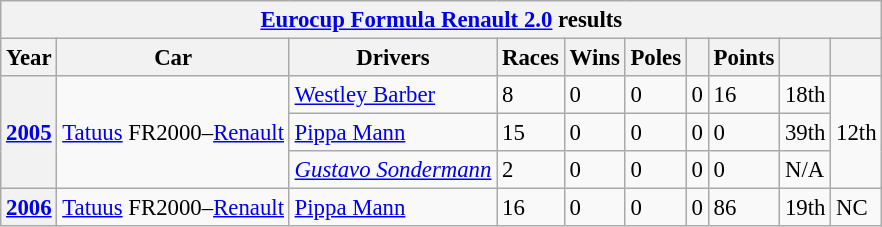<table class="wikitable" style="font-size:95%">
<tr>
<th colspan=10><a href='#'>Eurocup Formula Renault 2.0</a> results</th>
</tr>
<tr>
<th>Year</th>
<th>Car</th>
<th>Drivers</th>
<th>Races</th>
<th>Wins</th>
<th>Poles</th>
<th></th>
<th>Points</th>
<th></th>
<th></th>
</tr>
<tr>
<th rowspan=3><a href='#'>2005</a></th>
<td rowspan=3><a href='#'>Tatuus</a> FR2000–<a href='#'>Renault</a></td>
<td> <a href='#'>Westley Barber</a></td>
<td>8</td>
<td>0</td>
<td>0</td>
<td>0</td>
<td>16</td>
<td>18th</td>
<td rowspan=3>12th</td>
</tr>
<tr>
<td> <a href='#'>Pippa Mann</a></td>
<td>15</td>
<td>0</td>
<td>0</td>
<td>0</td>
<td>0</td>
<td>39th</td>
</tr>
<tr>
<td> <em><a href='#'>Gustavo Sondermann</a></em></td>
<td>2</td>
<td>0</td>
<td>0</td>
<td>0</td>
<td>0</td>
<td>N/A</td>
</tr>
<tr>
<th><a href='#'>2006</a></th>
<td><a href='#'>Tatuus</a> FR2000–<a href='#'>Renault</a></td>
<td> <a href='#'>Pippa Mann</a></td>
<td>16</td>
<td>0</td>
<td>0</td>
<td>0</td>
<td>86</td>
<td>19th</td>
<td>NC</td>
</tr>
</table>
